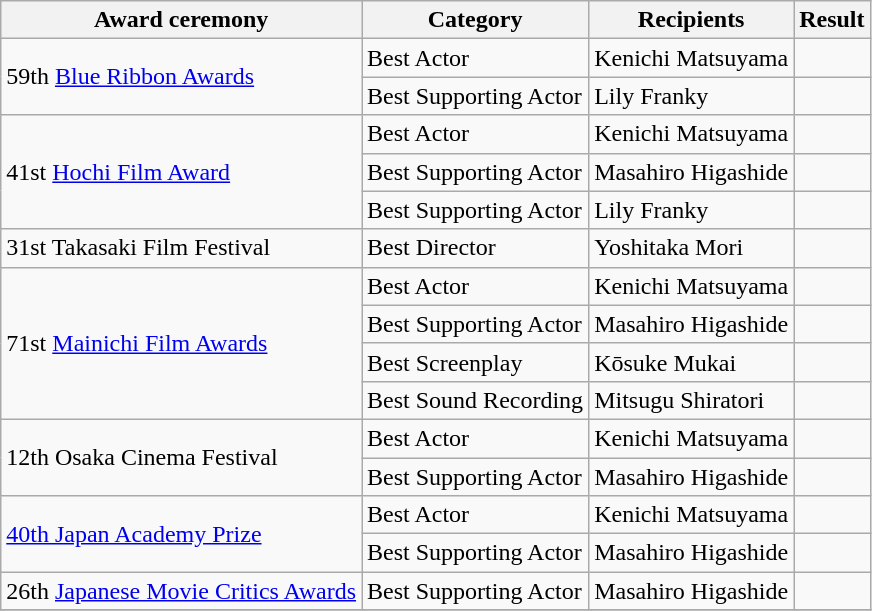<table class="wikitable sortable">
<tr>
<th>Award ceremony</th>
<th>Category</th>
<th>Recipients</th>
<th>Result</th>
</tr>
<tr>
<td rowspan="2">59th <a href='#'>Blue Ribbon Awards</a></td>
<td>Best Actor</td>
<td>Kenichi Matsuyama</td>
<td></td>
</tr>
<tr>
<td>Best Supporting Actor</td>
<td>Lily Franky</td>
<td></td>
</tr>
<tr>
<td rowspan="3">41st <a href='#'>Hochi Film Award</a></td>
<td>Best Actor</td>
<td>Kenichi Matsuyama</td>
<td></td>
</tr>
<tr>
<td>Best Supporting Actor</td>
<td>Masahiro Higashide</td>
<td></td>
</tr>
<tr>
<td>Best Supporting Actor</td>
<td>Lily Franky</td>
<td></td>
</tr>
<tr>
<td>31st Takasaki Film Festival</td>
<td>Best Director</td>
<td>Yoshitaka Mori</td>
<td></td>
</tr>
<tr>
<td rowspan="4">71st <a href='#'>Mainichi Film Awards</a></td>
<td>Best Actor</td>
<td>Kenichi Matsuyama</td>
<td></td>
</tr>
<tr>
<td>Best Supporting Actor</td>
<td>Masahiro Higashide</td>
<td></td>
</tr>
<tr>
<td>Best Screenplay</td>
<td>Kōsuke Mukai</td>
<td></td>
</tr>
<tr>
<td>Best Sound Recording</td>
<td>Mitsugu Shiratori</td>
<td></td>
</tr>
<tr>
<td rowspan="2">12th Osaka Cinema Festival</td>
<td>Best Actor</td>
<td>Kenichi Matsuyama</td>
<td></td>
</tr>
<tr>
<td>Best Supporting Actor</td>
<td>Masahiro Higashide</td>
<td></td>
</tr>
<tr>
<td rowspan="2"><a href='#'>40th Japan Academy Prize</a></td>
<td>Best Actor</td>
<td>Kenichi Matsuyama</td>
<td></td>
</tr>
<tr>
<td>Best Supporting Actor</td>
<td>Masahiro Higashide</td>
<td></td>
</tr>
<tr>
<td>26th <a href='#'>Japanese Movie Critics Awards</a></td>
<td>Best Supporting Actor</td>
<td>Masahiro Higashide</td>
<td></td>
</tr>
<tr>
</tr>
</table>
